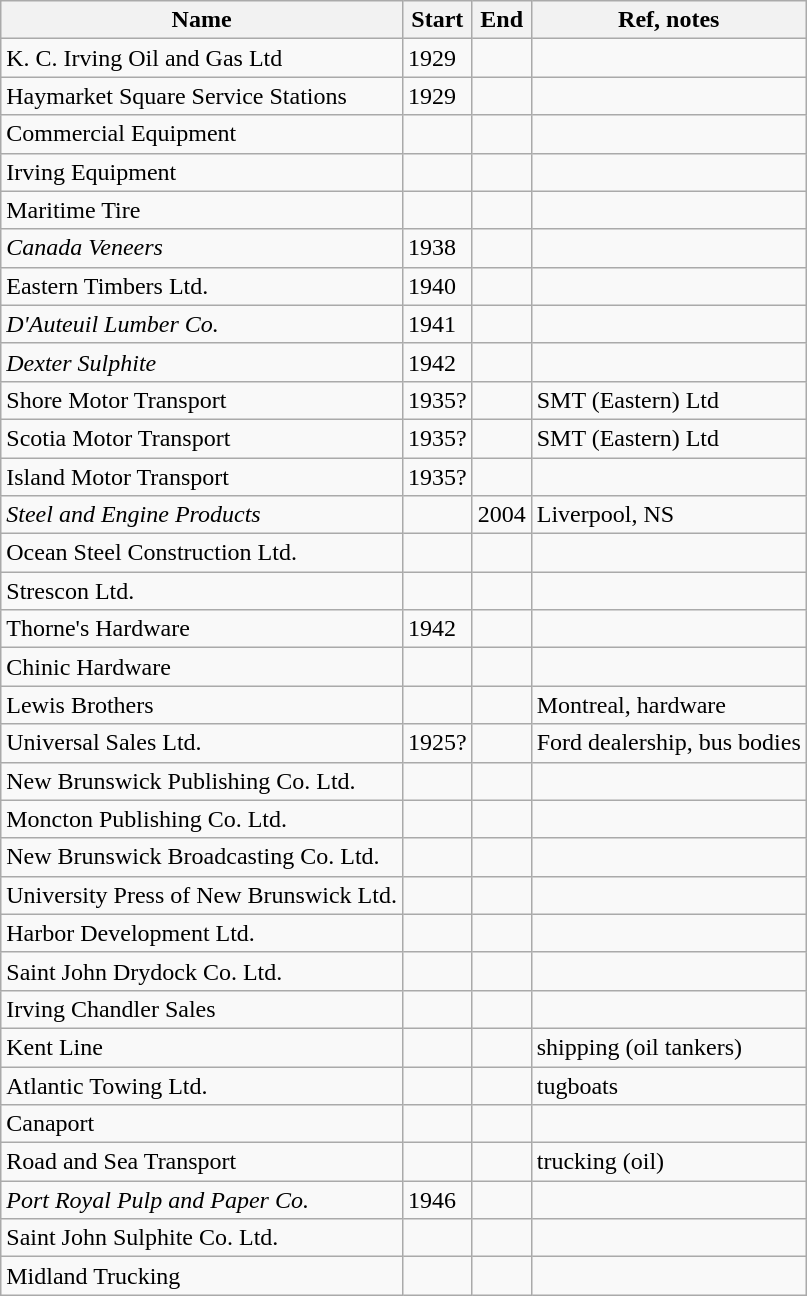<table class="wikitable sortable">
<tr>
<th>Name</th>
<th>Start</th>
<th>End</th>
<th>Ref, notes</th>
</tr>
<tr>
<td>K. C. Irving Oil and Gas Ltd</td>
<td>1929</td>
<td></td>
<td></td>
</tr>
<tr>
<td>Haymarket Square Service Stations</td>
<td>1929</td>
<td></td>
<td></td>
</tr>
<tr>
<td>Commercial Equipment</td>
<td></td>
<td></td>
<td></td>
</tr>
<tr>
<td>Irving Equipment</td>
<td></td>
<td></td>
<td></td>
</tr>
<tr>
<td>Maritime Tire</td>
<td></td>
<td></td>
<td></td>
</tr>
<tr>
<td><em>Canada Veneers</em></td>
<td>1938</td>
<td></td>
<td></td>
</tr>
<tr>
<td>Eastern Timbers Ltd.</td>
<td>1940</td>
<td></td>
<td></td>
</tr>
<tr>
<td><em>D'Auteuil Lumber Co.</em></td>
<td>1941</td>
<td></td>
<td></td>
</tr>
<tr>
<td><em>Dexter Sulphite</em></td>
<td>1942</td>
<td></td>
<td></td>
</tr>
<tr>
<td>Shore Motor Transport</td>
<td>1935?</td>
<td></td>
<td> SMT (Eastern) Ltd</td>
</tr>
<tr>
<td>Scotia Motor Transport</td>
<td>1935?</td>
<td></td>
<td> SMT (Eastern) Ltd</td>
</tr>
<tr>
<td>Island Motor Transport</td>
<td>1935?</td>
<td></td>
<td></td>
</tr>
<tr>
<td><em>Steel and Engine Products</em></td>
<td></td>
<td>2004</td>
<td> Liverpool, NS</td>
</tr>
<tr>
<td>Ocean Steel Construction Ltd.</td>
<td></td>
<td></td>
<td></td>
</tr>
<tr>
<td>Strescon Ltd.</td>
<td></td>
<td></td>
<td></td>
</tr>
<tr>
<td>Thorne's Hardware</td>
<td>1942</td>
<td></td>
<td></td>
</tr>
<tr>
<td>Chinic Hardware</td>
<td></td>
<td></td>
<td></td>
</tr>
<tr>
<td>Lewis Brothers</td>
<td></td>
<td></td>
<td> Montreal, hardware</td>
</tr>
<tr>
<td>Universal Sales Ltd.</td>
<td>1925?</td>
<td></td>
<td> Ford dealership, bus bodies</td>
</tr>
<tr>
<td>New Brunswick Publishing Co. Ltd.</td>
<td></td>
<td></td>
<td></td>
</tr>
<tr>
<td>Moncton Publishing Co. Ltd.</td>
<td></td>
<td></td>
<td></td>
</tr>
<tr>
<td>New Brunswick Broadcasting Co. Ltd.</td>
<td></td>
<td></td>
<td></td>
</tr>
<tr>
<td>University Press of New Brunswick Ltd.</td>
<td></td>
<td></td>
<td></td>
</tr>
<tr>
<td>Harbor Development Ltd.</td>
<td></td>
<td></td>
<td></td>
</tr>
<tr>
<td>Saint John Drydock Co. Ltd.</td>
<td></td>
<td></td>
<td></td>
</tr>
<tr>
<td>Irving Chandler Sales</td>
<td></td>
<td></td>
<td></td>
</tr>
<tr>
<td>Kent Line</td>
<td></td>
<td></td>
<td> shipping (oil tankers)</td>
</tr>
<tr>
<td>Atlantic Towing Ltd.</td>
<td></td>
<td></td>
<td> tugboats</td>
</tr>
<tr>
<td>Canaport</td>
<td></td>
<td></td>
<td></td>
</tr>
<tr>
<td>Road and Sea Transport</td>
<td></td>
<td></td>
<td> trucking (oil)</td>
</tr>
<tr>
<td><em>Port Royal Pulp and Paper Co.</em></td>
<td>1946</td>
<td></td>
<td></td>
</tr>
<tr>
<td>Saint John Sulphite Co. Ltd.</td>
<td></td>
<td></td>
<td></td>
</tr>
<tr>
<td>Midland Trucking</td>
<td></td>
<td></td>
<td></td>
</tr>
</table>
